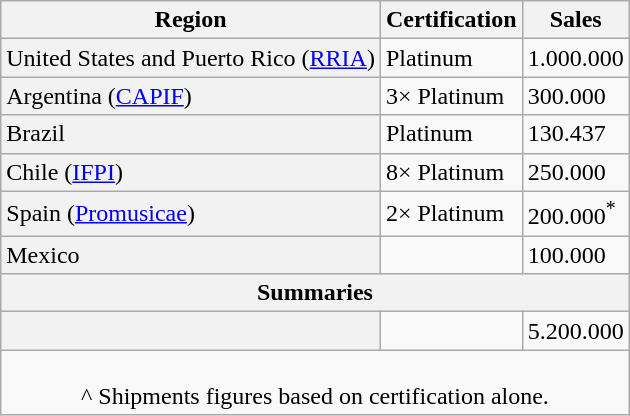<table class="wikitable sortable">
<tr>
<th>Region</th>
<th>Certification</th>
<th>Sales</th>
</tr>
<tr>
<td scope="row" style="background-color: #f2f2f2;">United States and Puerto Rico (<a href='#'>RRIA</a>)</td>
<td>Platinum</td>
<td>1.000.000</td>
</tr>
<tr>
<td scope="row" style="background-color: #f2f2f2;">Argentina (<a href='#'>CAPIF</a>)</td>
<td>3× Platinum </td>
<td>300.000</td>
</tr>
<tr>
<td scope="row" style="background-color: #f2f2f2;">Brazil</td>
<td>Platinum</td>
<td>130.437</td>
</tr>
<tr>
<td scope="row" style="background-color: #f2f2f2;">Chile (<a href='#'>IFPI</a>)</td>
<td>8× Platinum</td>
<td>250.000</td>
</tr>
<tr>
<td scope="row" style="background-color: #f2f2f2;">Spain (<a href='#'>Promusicae</a>)</td>
<td>2× Platinum</td>
<td>200.000<sup>*</sup></td>
</tr>
<tr>
<td scope="row" style="background-color: #f2f2f2;">Mexico</td>
<td></td>
<td>100.000</td>
</tr>
<tr>
<th colspan="3" style="text-align:center;">Summaries</th>
</tr>
<tr>
<td scope="row" style="background-color: #f2f2f2;"></td>
<td></td>
<td>5.200.000</td>
</tr>
<tr>
<td colspan="3" style="text-align:center;"><br>^ Shipments figures based on certification alone.</td>
</tr>
</table>
